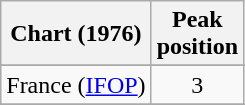<table class="wikitable sortable">
<tr>
<th>Chart (1976)</th>
<th>Peak<br>position</th>
</tr>
<tr>
</tr>
<tr>
<td>France (<a href='#'>IFOP</a>)</td>
<td align="center">3</td>
</tr>
<tr>
</tr>
<tr>
</tr>
</table>
